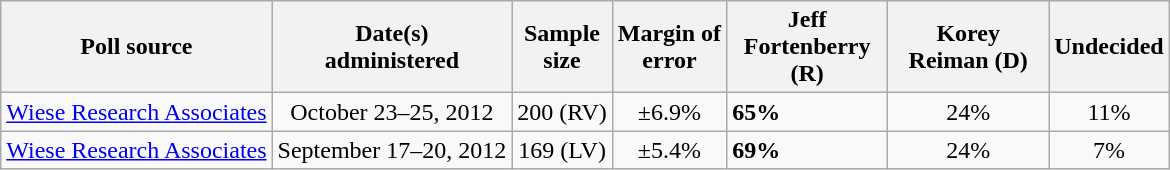<table class="wikitable">
<tr>
<th>Poll source</th>
<th>Date(s)<br>administered</th>
<th>Sample<br>size</th>
<th>Margin of <br>error</th>
<th style="width:100px;">Jeff<br>Fortenberry (R)</th>
<th style="width:100px;">Korey<br>Reiman (D)</th>
<th>Undecided</th>
</tr>
<tr>
<td><a href='#'>Wiese Research Associates</a></td>
<td align=center>October 23–25, 2012</td>
<td align=center>200 (RV)</td>
<td align=center>±6.9%</td>
<td><strong>65%</strong></td>
<td align=center>24%</td>
<td align=center>11%</td>
</tr>
<tr>
<td><a href='#'>Wiese Research Associates</a></td>
<td align=center>September 17–20, 2012</td>
<td align=center>169 (LV)</td>
<td align=center>±5.4%</td>
<td><strong>69%</strong></td>
<td align=center>24%</td>
<td align=center>7%</td>
</tr>
</table>
